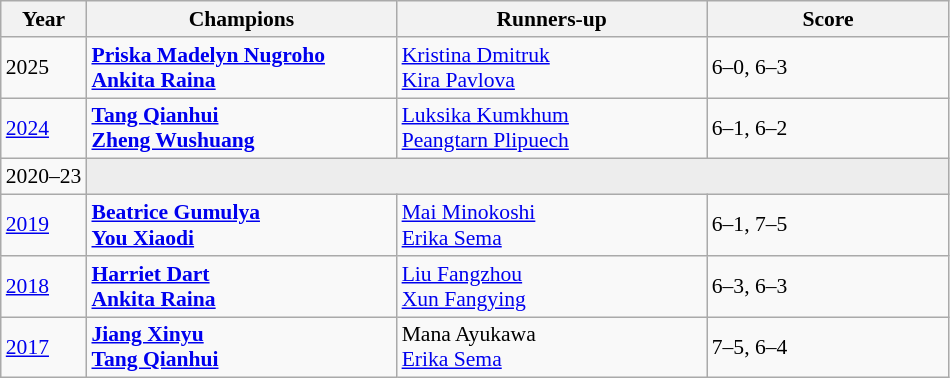<table class="wikitable" style="font-size:90%">
<tr>
<th>Year</th>
<th width="200">Champions</th>
<th width="200">Runners-up</th>
<th width="155">Score</th>
</tr>
<tr>
<td>2025</td>
<td><strong> <a href='#'>Priska Madelyn Nugroho</a><br>  <a href='#'>Ankita Raina</a></strong></td>
<td> <a href='#'>Kristina Dmitruk</a><br>  <a href='#'>Kira Pavlova</a></td>
<td>6–0, 6–3</td>
</tr>
<tr>
<td><a href='#'>2024</a></td>
<td> <strong><a href='#'>Tang Qianhui</a></strong> <br>  <strong><a href='#'>Zheng Wushuang</a></strong></td>
<td> <a href='#'>Luksika Kumkhum</a> <br>  <a href='#'>Peangtarn Plipuech</a></td>
<td>6–1, 6–2</td>
</tr>
<tr>
<td>2020–23</td>
<td colspan=3 bgcolor="#ededed"></td>
</tr>
<tr>
<td><a href='#'>2019</a></td>
<td> <strong><a href='#'>Beatrice Gumulya</a></strong> <br>  <strong><a href='#'>You Xiaodi</a></strong></td>
<td> <a href='#'>Mai Minokoshi</a> <br>  <a href='#'>Erika Sema</a></td>
<td>6–1, 7–5</td>
</tr>
<tr>
<td><a href='#'>2018</a></td>
<td> <strong><a href='#'>Harriet Dart</a></strong> <br>  <strong><a href='#'>Ankita Raina</a></strong></td>
<td> <a href='#'>Liu Fangzhou</a> <br>  <a href='#'>Xun Fangying</a></td>
<td>6–3, 6–3</td>
</tr>
<tr>
<td><a href='#'>2017</a></td>
<td> <strong><a href='#'>Jiang Xinyu</a></strong> <br>  <strong><a href='#'>Tang Qianhui</a></strong></td>
<td> Mana Ayukawa <br>  <a href='#'>Erika Sema</a></td>
<td>7–5, 6–4</td>
</tr>
</table>
